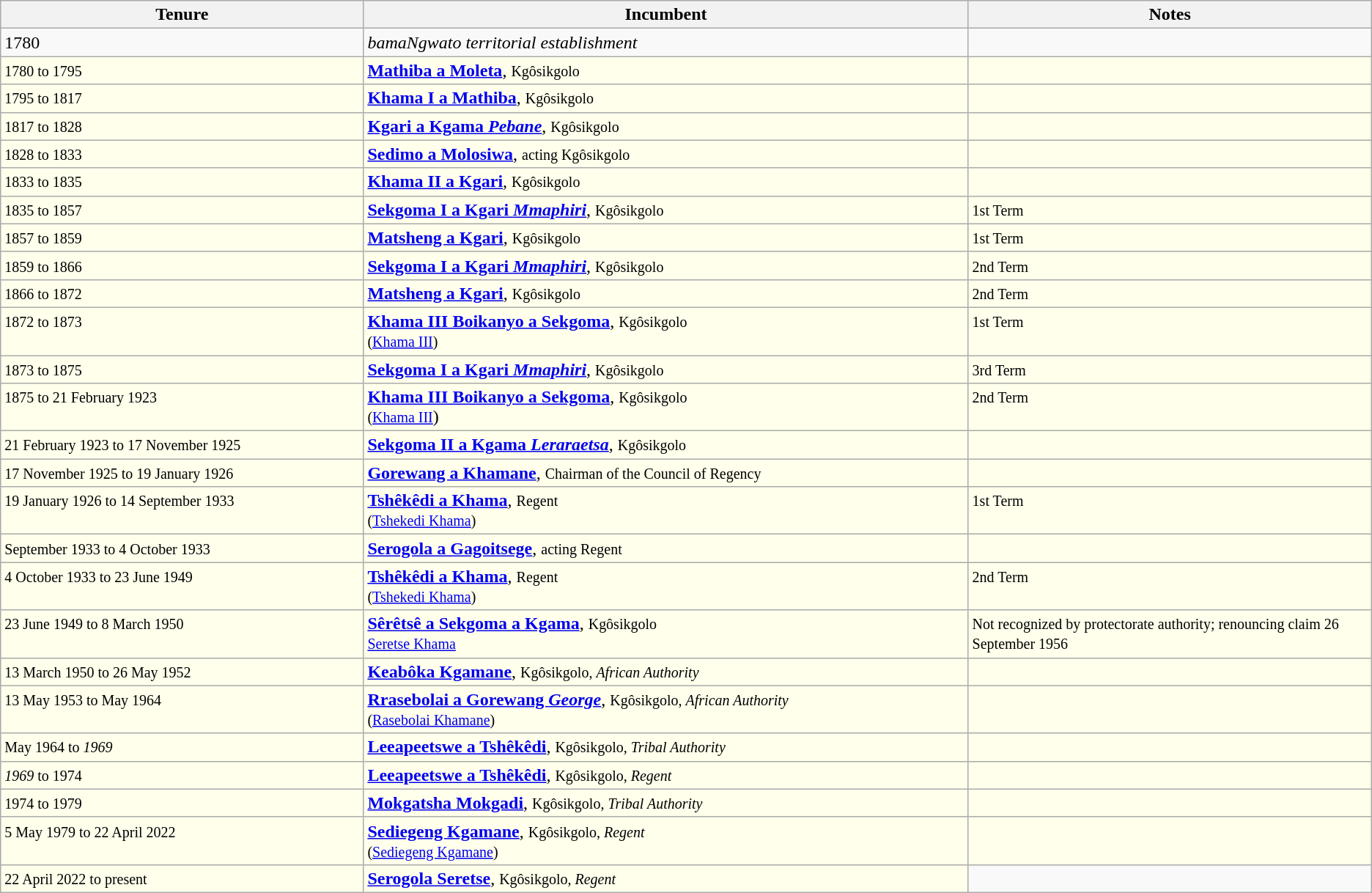<table class="wikitable">
<tr align=left>
<th width="18%">Tenure</th>
<th width="30%">Incumbent</th>
<th width="20%">Notes</th>
</tr>
<tr valign=top>
<td>1780</td>
<td><em>bamaNgwato territorial establishment</em></td>
<td> </td>
</tr>
<tr valign=top bgcolor="#ffffec">
<td><small>1780 to 1795</small></td>
<td><strong><a href='#'>Mathiba a Moleta</a></strong>, <small>Kgôsikgolo</small></td>
<td> </td>
</tr>
<tr valign=top bgcolor="#ffffec">
<td><small>1795 to 1817</small></td>
<td><strong><a href='#'>Khama I a Mathiba</a></strong>, <small>Kgôsikgolo</small></td>
<td> </td>
</tr>
<tr valign=top bgcolor="#ffffec">
<td><small>1817 to 1828</small></td>
<td><strong><a href='#'>Kgari a Kgama <em>Pebane</em></a></strong>, <small>Kgôsikgolo</small></td>
<td> </td>
</tr>
<tr valign=top bgcolor="#ffffec">
<td><small>1828 to 1833</small></td>
<td><strong><a href='#'>Sedimo a Molosiwa</a></strong>, <small>acting Kgôsikgolo</small></td>
<td> </td>
</tr>
<tr valign=top bgcolor="#ffffec">
<td><small>1833 to 1835</small></td>
<td><strong><a href='#'>Khama II a Kgari</a></strong>, <small>Kgôsikgolo</small></td>
<td> </td>
</tr>
<tr valign=top bgcolor="#ffffec">
<td><small>1835 to 1857</small></td>
<td><strong><a href='#'>Sekgoma I a Kgari <em>Mmaphiri</em></a></strong>, <small>Kgôsikgolo</small></td>
<td><small>1st Term</small></td>
</tr>
<tr valign=top bgcolor="#ffffec">
<td><small>1857 to 1859</small></td>
<td><strong><a href='#'>Matsheng a Kgari</a></strong>, <small>Kgôsikgolo</small></td>
<td><small>1st Term</small></td>
</tr>
<tr valign=top bgcolor="#ffffec">
<td><small>1859 to 1866</small></td>
<td><strong><a href='#'>Sekgoma I a Kgari <em>Mmaphiri</em></a></strong>, <small>Kgôsikgolo</small></td>
<td><small>2nd Term</small></td>
</tr>
<tr valign=top bgcolor="#ffffec">
<td><small>1866 to 1872</small></td>
<td><strong><a href='#'>Matsheng a Kgari</a></strong>, <small>Kgôsikgolo</small></td>
<td><small>2nd Term</small></td>
</tr>
<tr valign=top bgcolor="#ffffec">
<td><small>1872 to 1873</small></td>
<td><strong><a href='#'>Khama III Boikanyo a Sekgoma</a></strong>, <small>Kgôsikgolo<br>(<a href='#'>Khama III</a>)</small></td>
<td><small>1st Term</small></td>
</tr>
<tr valign=top bgcolor="#ffffec">
<td><small>1873 to 1875</small></td>
<td><strong><a href='#'>Sekgoma I a Kgari <em>Mmaphiri</em></a></strong>, <small>Kgôsikgolo</small></td>
<td><small>3rd Term</small></td>
</tr>
<tr valign=top bgcolor="#ffffec">
<td><small>1875 to 21 February 1923</small></td>
<td><strong><a href='#'>Khama III Boikanyo a Sekgoma</a></strong>, <small>Kgôsikgolo<br>(<a href='#'>Khama III</a></small>)</td>
<td><small>2nd Term</small></td>
</tr>
<tr valign=top bgcolor="#ffffec">
<td><small>21 February 1923 to 17 November 1925</small></td>
<td><strong><a href='#'>Sekgoma II a Kgama <em>Leraraetsa</em></a></strong>, <small>Kgôsikgolo</small></td>
<td> </td>
</tr>
<tr valign=top bgcolor="#ffffec">
<td><small>17 November 1925 to 19 January 1926</small></td>
<td><strong><a href='#'>Gorewang a Khamane</a></strong>, <small>Chairman of the Council of Regency</small></td>
<td> </td>
</tr>
<tr valign=top bgcolor="#ffffec">
<td><small>19 January 1926 to 14 September 1933</small></td>
<td><strong><a href='#'>Tshêkêdi a Khama</a></strong>, <small>Regent<br>(<a href='#'>Tshekedi Khama</a>)</small></td>
<td><small>1st Term</small></td>
</tr>
<tr valign=top bgcolor="#ffffec">
<td><small>September 1933 to 4 October 1933</small></td>
<td><strong><a href='#'>Serogola a Gagoitsege</a></strong>, <small>acting Regent</small></td>
<td> </td>
</tr>
<tr valign=top bgcolor="#ffffec">
<td><small>4 October 1933 to 23 June 1949</small></td>
<td><strong><a href='#'>Tshêkêdi a Khama</a></strong>, <small>Regent<br>(<a href='#'>Tshekedi Khama</a>)</small></td>
<td><small>2nd Term</small></td>
</tr>
<tr valign=top bgcolor="#ffffec">
<td><small>23 June 1949 to 8 March 1950</small></td>
<td><strong><a href='#'>Sêrêtsê a Sekgoma a Kgama</a></strong>, <small>Kgôsikgolo<br><a href='#'>Seretse Khama</a></small></td>
<td><small>Not recognized by protectorate authority; renouncing claim 26 September 1956</small></td>
</tr>
<tr valign=top bgcolor="#ffffec">
<td><small>13 March 1950 to 26 May 1952</small></td>
<td><strong><a href='#'>Keabôka Kgamane</a></strong>, <small>Kgôsikgolo, <em>African Authority</em></small></td>
<td> </td>
</tr>
<tr valign=top bgcolor="#ffffec">
<td><small>13 May 1953 to May 1964</small></td>
<td><strong><a href='#'>Rrasebolai a Gorewang <em>George</em></a></strong>, <small>Kgôsikgolo, <em>African Authority</em><br>(<a href='#'>Rasebolai Khamane</a>)</small></td>
<td> </td>
</tr>
<tr valign=top bgcolor="#ffffec">
<td><small>May 1964 to <em>1969</em></small></td>
<td><strong><a href='#'>Leeapeetswe a Tshêkêdi</a></strong>, <small>Kgôsikgolo, <em>Tribal Authority</em></small></td>
<td> </td>
</tr>
<tr valign=top bgcolor="#ffffec">
<td><small><em>1969</em> to 1974</small></td>
<td><strong><a href='#'>Leeapeetswe a Tshêkêdi</a></strong>, <small>Kgôsikgolo, <em>Regent</em></small></td>
<td> </td>
</tr>
<tr valign=top bgcolor="#ffffec">
<td><small>1974 to 1979</small></td>
<td><strong><a href='#'>Mokgatsha Mokgadi</a></strong>, <small>Kgôsikgolo, <em>Tribal Authority</em></small></td>
<td> </td>
</tr>
<tr valign=top bgcolor="#ffffec">
<td><small>5 May 1979 to 22 April 2022</small></td>
<td><strong><a href='#'>Sediegeng Kgamane</a></strong>, <small>Kgôsikgolo, <em>Regent</em><br>(<a href='#'>Sediegeng Kgamane</a>)</small></td>
<td> </td>
</tr>
<tr valign=top bgcolor="#ffffec">
<td><small>22 April 2022 to present</small></td>
<td><strong><a href='#'>Serogola Seretse</a></strong>, <small>Kgôsikgolo, <em>Regent</em></small></td>
</tr>
</table>
